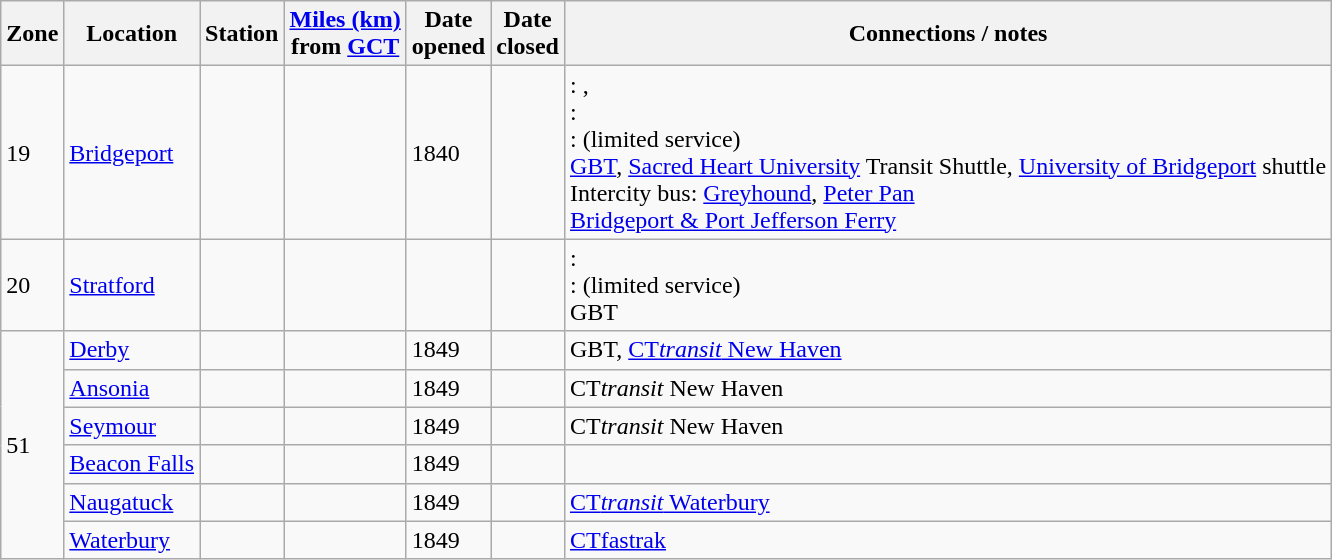<table class="wikitable">
<tr>
<th>Zone</th>
<th>Location</th>
<th>Station</th>
<th><a href='#'>Miles (km)</a><br>from <a href='#'>GCT</a></th>
<th>Date<br>opened</th>
<th>Date<br>closed</th>
<th>Connections / notes</th>
</tr>
<tr>
<td>19</td>
<td><a href='#'>Bridgeport</a></td>
<td> </td>
<td></td>
<td>1840</td>
<td></td>
<td>: , <br>: <br>:  (limited service)<br> <a href='#'>GBT</a>, <a href='#'>Sacred Heart University</a> Transit Shuttle, <a href='#'>University of Bridgeport</a> shuttle<br> Intercity bus: <a href='#'>Greyhound</a>, <a href='#'>Peter Pan</a><br> <a href='#'>Bridgeport & Port Jefferson Ferry</a></td>
</tr>
<tr>
<td>20</td>
<td><a href='#'>Stratford</a></td>
<td></td>
<td></td>
<td></td>
<td></td>
<td>: <br>:  (limited service)<br> GBT</td>
</tr>
<tr>
<td rowspan=6>51</td>
<td><a href='#'>Derby</a></td>
<td></td>
<td></td>
<td>1849</td>
<td></td>
<td> GBT, <a href='#'>CT<em>transit</em> New Haven</a></td>
</tr>
<tr>
<td><a href='#'>Ansonia</a></td>
<td></td>
<td></td>
<td>1849</td>
<td></td>
<td> CT<em>transit</em> New Haven</td>
</tr>
<tr>
<td><a href='#'>Seymour</a></td>
<td></td>
<td></td>
<td>1849</td>
<td></td>
<td> CT<em>transit</em> New Haven</td>
</tr>
<tr>
<td><a href='#'>Beacon Falls</a></td>
<td></td>
<td></td>
<td>1849</td>
<td></td>
<td></td>
</tr>
<tr>
<td><a href='#'>Naugatuck</a></td>
<td></td>
<td></td>
<td>1849</td>
<td></td>
<td> <a href='#'>CT<em>transit</em> Waterbury</a></td>
</tr>
<tr>
<td><a href='#'>Waterbury</a></td>
<td> </td>
<td></td>
<td>1849</td>
<td></td>
<td> <a href='#'>CTfastrak</a></td>
</tr>
</table>
